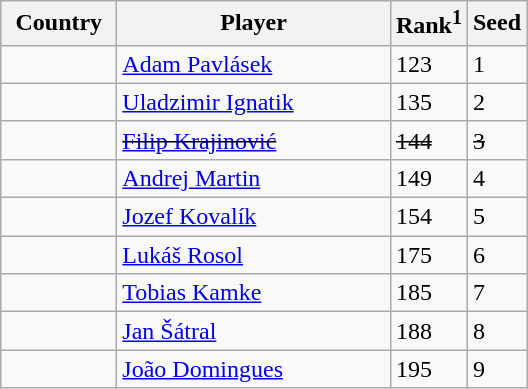<table class="sortable wikitable">
<tr>
<th width="70">Country</th>
<th width="175">Player</th>
<th>Rank<sup>1</sup></th>
<th>Seed</th>
</tr>
<tr>
<td></td>
<td><a href='#'>Adam Pavlásek</a></td>
<td>123</td>
<td>1</td>
</tr>
<tr>
<td></td>
<td><a href='#'>Uladzimir Ignatik</a></td>
<td>135</td>
<td>2</td>
</tr>
<tr>
<td><s></s></td>
<td><s><a href='#'>Filip Krajinović</a></s></td>
<td><s>144</s></td>
<td><s>3</s></td>
</tr>
<tr>
<td></td>
<td><a href='#'>Andrej Martin</a></td>
<td>149</td>
<td>4</td>
</tr>
<tr>
<td></td>
<td><a href='#'>Jozef Kovalík</a></td>
<td>154</td>
<td>5</td>
</tr>
<tr>
<td></td>
<td><a href='#'>Lukáš Rosol</a></td>
<td>175</td>
<td>6</td>
</tr>
<tr>
<td></td>
<td><a href='#'>Tobias Kamke</a></td>
<td>185</td>
<td>7</td>
</tr>
<tr>
<td></td>
<td><a href='#'>Jan Šátral</a></td>
<td>188</td>
<td>8</td>
</tr>
<tr>
<td></td>
<td><a href='#'>João Domingues</a></td>
<td>195</td>
<td>9</td>
</tr>
</table>
